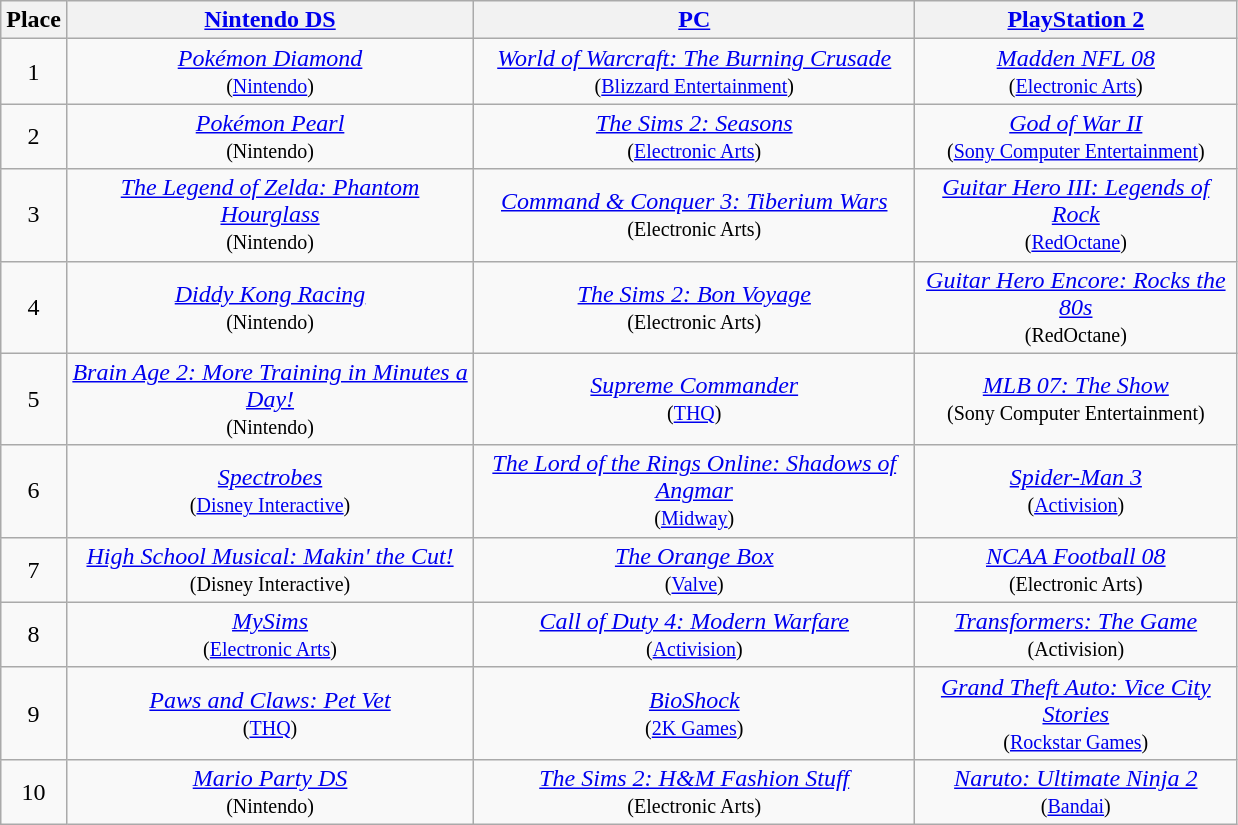<table class="wikitable"  style="width:825px; text-align:center;">
<tr>
<th>Place</th>
<th><a href='#'>Nintendo DS</a></th>
<th><a href='#'>PC</a></th>
<th><a href='#'>PlayStation 2</a></th>
</tr>
<tr>
<td>1</td>
<td><em><a href='#'>Pokémon Diamond</a></em><br><small>(<a href='#'>Nintendo</a>)</small></td>
<td><em><a href='#'>World of Warcraft: The Burning Crusade</a></em><br><small>(<a href='#'>Blizzard Entertainment</a>)</small></td>
<td><em><a href='#'>Madden NFL 08</a></em><br><small>(<a href='#'>Electronic Arts</a>)</small></td>
</tr>
<tr>
<td>2</td>
<td><em><a href='#'>Pokémon Pearl</a></em><br><small>(Nintendo)</small></td>
<td><em><a href='#'>The Sims 2: Seasons</a></em><br><small>(<a href='#'>Electronic Arts</a>)</small></td>
<td><em><a href='#'>God of War II</a></em><br><small>(<a href='#'>Sony Computer Entertainment</a>)</small></td>
</tr>
<tr>
<td>3</td>
<td><em><a href='#'>The Legend of Zelda: Phantom Hourglass</a></em><br><small>(Nintendo)</small></td>
<td><em><a href='#'>Command & Conquer 3: Tiberium Wars</a></em><br><small>(Electronic Arts)</small></td>
<td><em><a href='#'>Guitar Hero III: Legends of Rock</a></em><br><small>(<a href='#'>RedOctane</a>)</small></td>
</tr>
<tr>
<td>4</td>
<td><em><a href='#'>Diddy Kong Racing</a></em><br><small>(Nintendo)</small></td>
<td><em><a href='#'>The Sims 2: Bon Voyage</a></em><br><small>(Electronic Arts)</small></td>
<td><em><a href='#'>Guitar Hero Encore: Rocks the 80s</a></em><br><small>(RedOctane)</small></td>
</tr>
<tr>
<td>5</td>
<td><em><a href='#'>Brain Age 2: More Training in Minutes a Day!</a></em><br><small>(Nintendo)</small></td>
<td><em><a href='#'>Supreme Commander</a></em><br><small>(<a href='#'>THQ</a>)</small></td>
<td><em><a href='#'>MLB 07: The Show</a></em><br><small>(Sony Computer Entertainment)</small></td>
</tr>
<tr>
<td>6</td>
<td><em><a href='#'>Spectrobes</a></em><br><small>(<a href='#'>Disney Interactive</a>)</small></td>
<td><em><a href='#'>The Lord of the Rings Online: Shadows of Angmar</a></em><br><small>(<a href='#'>Midway</a>)</small></td>
<td><em><a href='#'>Spider-Man 3</a></em><br><small>(<a href='#'>Activision</a>)</small></td>
</tr>
<tr>
<td>7</td>
<td><em><a href='#'>High School Musical: Makin' the Cut!</a></em><br><small>(Disney Interactive)</small></td>
<td><em><a href='#'>The Orange Box</a></em><br><small>(<a href='#'>Valve</a>)</small></td>
<td><em><a href='#'>NCAA Football 08</a></em><br><small>(Electronic Arts)</small></td>
</tr>
<tr>
<td>8</td>
<td><em><a href='#'>MySims</a></em><br><small>(<a href='#'>Electronic Arts</a>)</small></td>
<td><em><a href='#'>Call of Duty 4: Modern Warfare</a></em><br><small>(<a href='#'>Activision</a>)</small></td>
<td><em><a href='#'>Transformers: The Game</a></em><br><small>(Activision)</small></td>
</tr>
<tr>
<td>9</td>
<td><em><a href='#'>Paws and Claws: Pet Vet</a></em><br><small>(<a href='#'>THQ</a>)</small></td>
<td><em><a href='#'>BioShock</a></em><br><small>(<a href='#'>2K Games</a>)</small></td>
<td><em><a href='#'>Grand Theft Auto: Vice City Stories</a></em><br><small>(<a href='#'>Rockstar Games</a>)</small></td>
</tr>
<tr>
<td>10</td>
<td><em><a href='#'>Mario Party DS</a></em><br><small>(Nintendo)</small></td>
<td><em><a href='#'>The Sims 2: H&M Fashion Stuff</a></em><br><small>(Electronic Arts)</small></td>
<td><em><a href='#'>Naruto: Ultimate Ninja 2</a></em><br><small>(<a href='#'>Bandai</a>)</small></td>
</tr>
</table>
